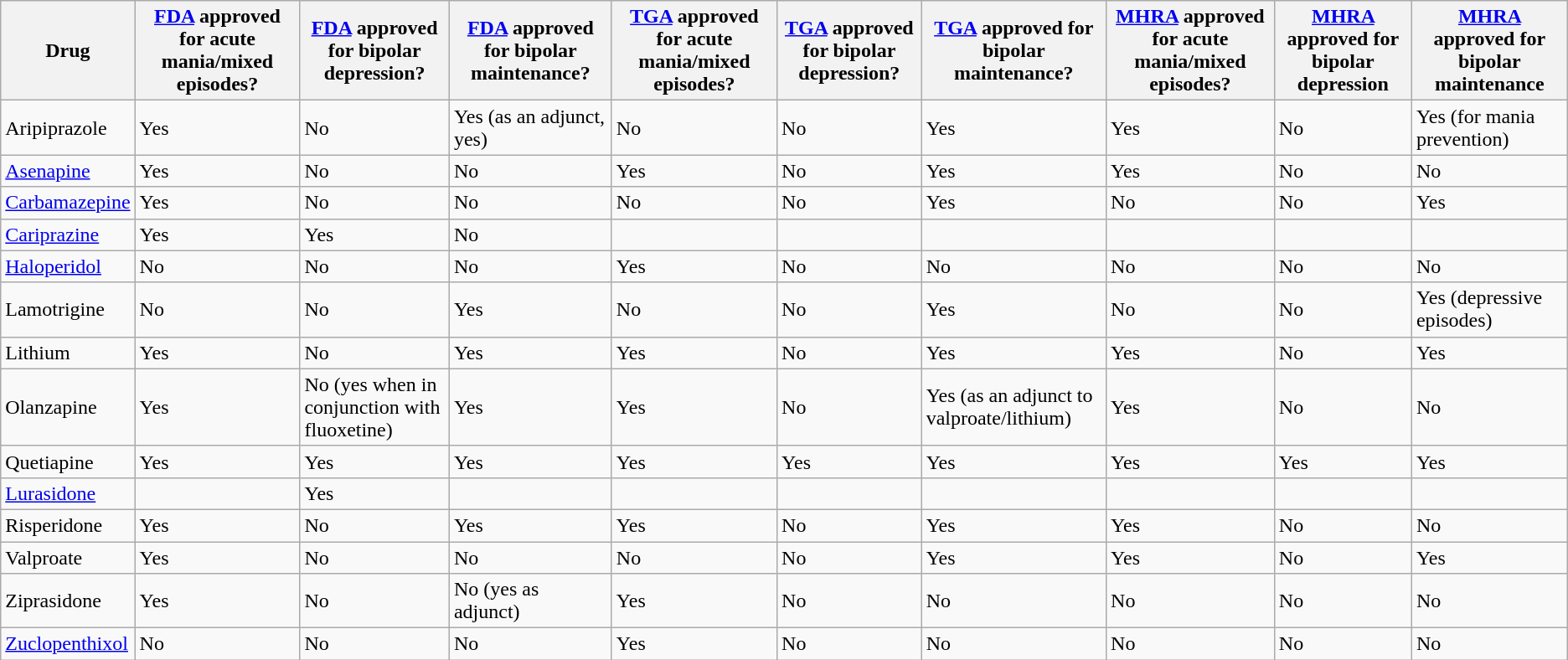<table class="wikitable">
<tr>
<th>Drug</th>
<th><a href='#'>FDA</a> approved for acute mania/mixed episodes?</th>
<th><a href='#'>FDA</a> approved for bipolar depression?</th>
<th><a href='#'>FDA</a> approved for bipolar maintenance?</th>
<th><a href='#'>TGA</a> approved for acute mania/mixed episodes?</th>
<th><a href='#'>TGA</a> approved for bipolar depression?</th>
<th><a href='#'>TGA</a> approved for bipolar maintenance?</th>
<th><a href='#'>MHRA</a> approved for acute mania/mixed episodes?</th>
<th><a href='#'>MHRA</a> approved for bipolar depression</th>
<th><a href='#'>MHRA</a> approved for bipolar maintenance</th>
</tr>
<tr>
<td>Aripiprazole</td>
<td>Yes</td>
<td>No</td>
<td>Yes (as an adjunct, yes)</td>
<td>No</td>
<td>No</td>
<td>Yes</td>
<td>Yes</td>
<td>No</td>
<td>Yes (for mania prevention)</td>
</tr>
<tr>
<td><a href='#'>Asenapine</a></td>
<td>Yes</td>
<td>No</td>
<td>No</td>
<td>Yes</td>
<td>No</td>
<td>Yes</td>
<td>Yes</td>
<td>No</td>
<td>No</td>
</tr>
<tr>
<td><a href='#'>Carbamazepine</a></td>
<td>Yes</td>
<td>No</td>
<td>No</td>
<td>No</td>
<td>No</td>
<td>Yes</td>
<td>No</td>
<td>No</td>
<td>Yes</td>
</tr>
<tr>
<td><a href='#'>Cariprazine</a></td>
<td>Yes</td>
<td>Yes</td>
<td>No</td>
<td></td>
<td></td>
<td></td>
<td></td>
<td></td>
<td></td>
</tr>
<tr>
<td><a href='#'>Haloperidol</a></td>
<td>No</td>
<td>No</td>
<td>No</td>
<td>Yes</td>
<td>No</td>
<td>No</td>
<td>No</td>
<td>No</td>
<td>No</td>
</tr>
<tr>
<td>Lamotrigine</td>
<td>No</td>
<td>No</td>
<td>Yes</td>
<td>No</td>
<td>No</td>
<td>Yes</td>
<td>No</td>
<td>No</td>
<td>Yes (depressive episodes)</td>
</tr>
<tr>
<td>Lithium</td>
<td>Yes</td>
<td>No</td>
<td>Yes</td>
<td>Yes</td>
<td>No</td>
<td>Yes</td>
<td>Yes</td>
<td>No</td>
<td>Yes</td>
</tr>
<tr>
<td>Olanzapine</td>
<td>Yes</td>
<td>No (yes when in conjunction with fluoxetine)</td>
<td>Yes</td>
<td>Yes</td>
<td>No</td>
<td>Yes (as an adjunct to valproate/lithium)</td>
<td>Yes</td>
<td>No</td>
<td>No</td>
</tr>
<tr>
<td>Quetiapine</td>
<td>Yes</td>
<td>Yes</td>
<td>Yes</td>
<td>Yes</td>
<td>Yes</td>
<td>Yes</td>
<td>Yes</td>
<td>Yes</td>
<td>Yes</td>
</tr>
<tr>
<td><a href='#'>Lurasidone</a></td>
<td></td>
<td>Yes</td>
<td></td>
<td></td>
<td></td>
<td></td>
<td></td>
<td></td>
<td></td>
</tr>
<tr>
<td>Risperidone</td>
<td>Yes</td>
<td>No</td>
<td>Yes</td>
<td>Yes</td>
<td>No</td>
<td>Yes</td>
<td>Yes</td>
<td>No</td>
<td>No</td>
</tr>
<tr>
<td>Valproate</td>
<td>Yes</td>
<td>No</td>
<td>No</td>
<td>No</td>
<td>No</td>
<td>Yes</td>
<td>Yes</td>
<td>No</td>
<td>Yes</td>
</tr>
<tr>
<td>Ziprasidone</td>
<td>Yes</td>
<td>No</td>
<td>No (yes as adjunct)</td>
<td>Yes</td>
<td>No</td>
<td>No</td>
<td>No</td>
<td>No</td>
<td>No</td>
</tr>
<tr>
<td><a href='#'>Zuclopenthixol</a></td>
<td>No</td>
<td>No</td>
<td>No</td>
<td>Yes</td>
<td>No</td>
<td>No</td>
<td>No</td>
<td>No</td>
<td>No</td>
</tr>
</table>
